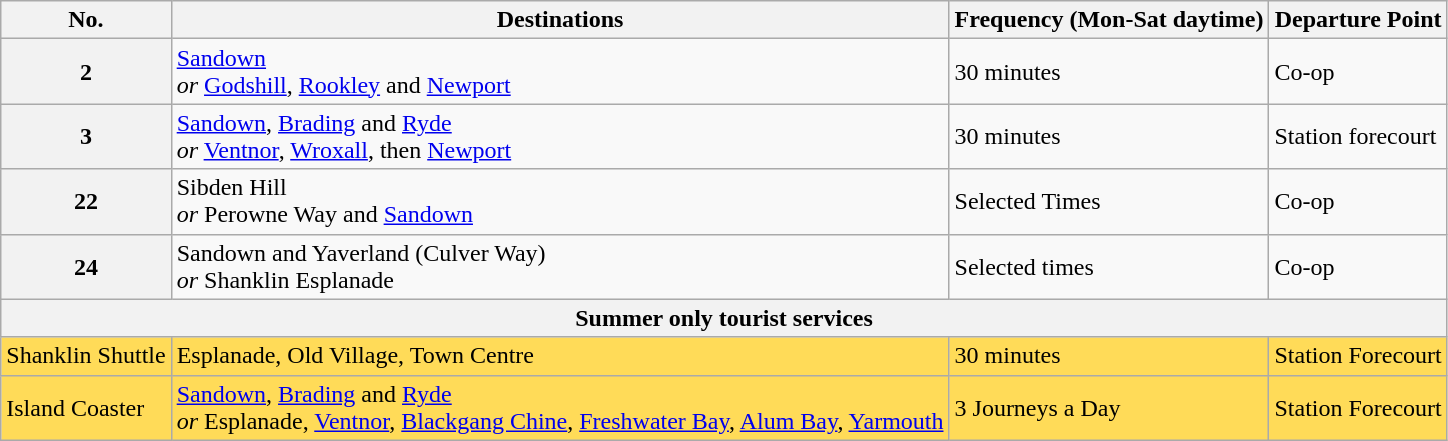<table class="wikitable">
<tr>
<th>No.</th>
<th>Destinations</th>
<th>Frequency (Mon-Sat daytime)</th>
<th>Departure Point</th>
</tr>
<tr>
<th>2</th>
<td><a href='#'>Sandown</a> <br> <em>or</em> <a href='#'>Godshill</a>, <a href='#'>Rookley</a> and <a href='#'>Newport</a></td>
<td>30 minutes</td>
<td>Co-op</td>
</tr>
<tr>
<th>3</th>
<td><a href='#'>Sandown</a>, <a href='#'>Brading</a> and <a href='#'>Ryde</a> <br> <em>or</em> <a href='#'>Ventnor</a>, <a href='#'>Wroxall</a>, then <a href='#'>Newport</a></td>
<td>30 minutes</td>
<td>Station forecourt</td>
</tr>
<tr>
<th>22</th>
<td>Sibden Hill <br> <em>or</em> Perowne Way and <a href='#'>Sandown</a></td>
<td>Selected Times</td>
<td>Co-op</td>
</tr>
<tr>
<th>24</th>
<td>Sandown and Yaverland (Culver Way)<br> <em>or</em> Shanklin Esplanade</td>
<td>Selected times</td>
<td>Co-op</td>
</tr>
<tr>
<th colspan="5">Summer only tourist services</th>
</tr>
<tr style="background:#FFDB58;">
<td>Shanklin Shuttle</td>
<td>Esplanade, Old Village, Town Centre</td>
<td>30 minutes</td>
<td>Station Forecourt</td>
</tr>
<tr style="background:#FFDB58;">
<td>Island Coaster</td>
<td><a href='#'>Sandown</a>, <a href='#'>Brading</a> and <a href='#'>Ryde</a> <br><em>or</em> Esplanade, <a href='#'>Ventnor</a>, <a href='#'>Blackgang Chine</a>, <a href='#'>Freshwater Bay</a>, <a href='#'>Alum Bay</a>, <a href='#'>Yarmouth</a></td>
<td>3 Journeys a Day</td>
<td>Station Forecourt</td>
</tr>
</table>
